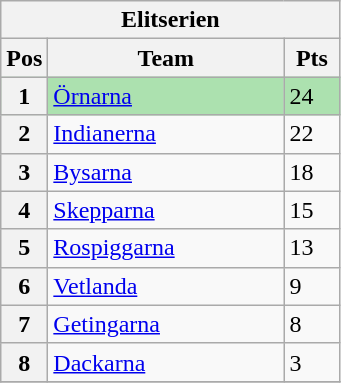<table class="wikitable">
<tr>
<th colspan="3">Elitserien</th>
</tr>
<tr>
<th width=20>Pos</th>
<th width=150>Team</th>
<th width=30>Pts</th>
</tr>
<tr style="background:#ACE1AF;">
<th>1</th>
<td><a href='#'>Örnarna</a></td>
<td>24</td>
</tr>
<tr>
<th>2</th>
<td><a href='#'>Indianerna</a></td>
<td>22</td>
</tr>
<tr>
<th>3</th>
<td><a href='#'>Bysarna</a></td>
<td>18</td>
</tr>
<tr>
<th>4</th>
<td><a href='#'>Skepparna</a></td>
<td>15</td>
</tr>
<tr>
<th>5</th>
<td><a href='#'>Rospiggarna</a></td>
<td>13</td>
</tr>
<tr>
<th>6</th>
<td><a href='#'>Vetlanda</a></td>
<td>9</td>
</tr>
<tr>
<th>7</th>
<td><a href='#'>Getingarna</a></td>
<td>8</td>
</tr>
<tr>
<th>8</th>
<td><a href='#'>Dackarna</a></td>
<td>3</td>
</tr>
<tr>
</tr>
</table>
